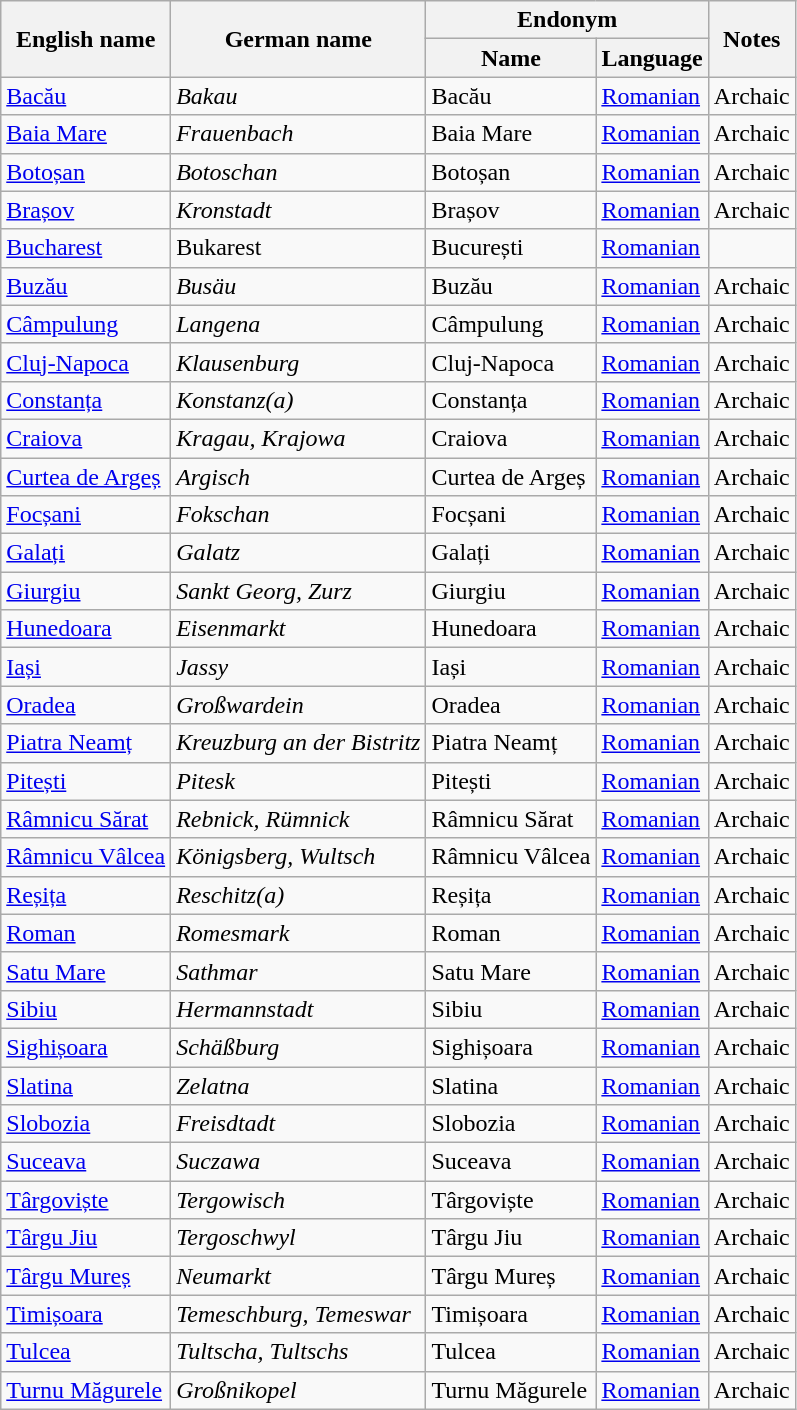<table class="wikitable sortable mw-collapsible">
<tr>
<th rowspan="2">English name</th>
<th rowspan="2">German name</th>
<th colspan="2">Endonym</th>
<th rowspan="2">Notes</th>
</tr>
<tr>
<th>Name</th>
<th>Language</th>
</tr>
<tr>
<td><a href='#'>Bacău</a></td>
<td><em>Bakau</em></td>
<td>Bacău</td>
<td><a href='#'>Romanian</a></td>
<td>Archaic</td>
</tr>
<tr>
<td><a href='#'>Baia Mare</a></td>
<td><em>Frauenbach</em></td>
<td>Baia Mare</td>
<td><a href='#'>Romanian</a></td>
<td>Archaic</td>
</tr>
<tr>
<td><a href='#'>Botoșan</a></td>
<td><em>Botoschan</em></td>
<td>Botoșan</td>
<td><a href='#'>Romanian</a></td>
<td>Archaic</td>
</tr>
<tr>
<td><a href='#'>Brașov</a></td>
<td><em>Kronstadt</em></td>
<td>Brașov</td>
<td><a href='#'>Romanian</a></td>
<td>Archaic</td>
</tr>
<tr>
<td><a href='#'>Bucharest</a></td>
<td>Bukarest</td>
<td>București</td>
<td><a href='#'>Romanian</a></td>
<td></td>
</tr>
<tr>
<td><a href='#'>Buzău</a></td>
<td><em>Busäu</em></td>
<td>Buzău</td>
<td><a href='#'>Romanian</a></td>
<td>Archaic</td>
</tr>
<tr>
<td><a href='#'>Câmpulung</a></td>
<td><em>Langena</em></td>
<td>Câmpulung</td>
<td><a href='#'>Romanian</a></td>
<td>Archaic</td>
</tr>
<tr>
<td><a href='#'>Cluj-Napoca</a></td>
<td><em>Klausenburg</em></td>
<td>Cluj-Napoca</td>
<td><a href='#'>Romanian</a></td>
<td>Archaic</td>
</tr>
<tr>
<td><a href='#'>Constanța</a></td>
<td><em>Konstanz(a)</em></td>
<td>Constanța</td>
<td><a href='#'>Romanian</a></td>
<td>Archaic</td>
</tr>
<tr>
<td><a href='#'>Craiova</a></td>
<td><em>Kragau, Krajowa</em></td>
<td>Craiova</td>
<td><a href='#'>Romanian</a></td>
<td>Archaic</td>
</tr>
<tr>
<td><a href='#'>Curtea de Argeș</a></td>
<td><em>Argisch</em></td>
<td>Curtea de Argeș</td>
<td><a href='#'>Romanian</a></td>
<td>Archaic</td>
</tr>
<tr>
<td><a href='#'>Focșani</a></td>
<td><em>Fokschan</em></td>
<td>Focșani</td>
<td><a href='#'>Romanian</a></td>
<td>Archaic</td>
</tr>
<tr>
<td><a href='#'>Galați</a></td>
<td><em>Galatz</em></td>
<td>Galați</td>
<td><a href='#'>Romanian</a></td>
<td>Archaic</td>
</tr>
<tr>
<td><a href='#'>Giurgiu</a></td>
<td><em>Sankt Georg, Zurz</em></td>
<td>Giurgiu</td>
<td><a href='#'>Romanian</a></td>
<td>Archaic</td>
</tr>
<tr>
<td><a href='#'>Hunedoara</a></td>
<td><em>Eisenmarkt</em></td>
<td>Hunedoara</td>
<td><a href='#'>Romanian</a></td>
<td>Archaic</td>
</tr>
<tr>
<td><a href='#'>Iași</a></td>
<td><em>Jassy</em></td>
<td>Iași</td>
<td><a href='#'>Romanian</a></td>
<td>Archaic</td>
</tr>
<tr>
<td><a href='#'>Oradea</a></td>
<td><em>Großwardein</em></td>
<td>Oradea</td>
<td><a href='#'>Romanian</a></td>
<td>Archaic</td>
</tr>
<tr>
<td><a href='#'>Piatra Neamț</a></td>
<td><em>Kreuzburg an der Bistritz</em></td>
<td>Piatra Neamț</td>
<td><a href='#'>Romanian</a></td>
<td>Archaic</td>
</tr>
<tr>
<td><a href='#'>Pitești</a></td>
<td><em>Pitesk</em></td>
<td>Pitești</td>
<td><a href='#'>Romanian</a></td>
<td>Archaic</td>
</tr>
<tr>
<td><a href='#'>Râmnicu Sărat</a></td>
<td><em>Rebnick, Rümnick</em></td>
<td>Râmnicu Sărat</td>
<td><a href='#'>Romanian</a></td>
<td>Archaic</td>
</tr>
<tr>
<td><a href='#'>Râmnicu Vâlcea</a></td>
<td><em>Königsberg, Wultsch</em></td>
<td>Râmnicu Vâlcea</td>
<td><a href='#'>Romanian</a></td>
<td>Archaic</td>
</tr>
<tr>
<td><a href='#'>Reșița</a></td>
<td><em>Reschitz(a)</em></td>
<td>Reșița</td>
<td><a href='#'>Romanian</a></td>
<td>Archaic</td>
</tr>
<tr>
<td><a href='#'>Roman</a></td>
<td><em>Romesmark</em></td>
<td>Roman</td>
<td><a href='#'>Romanian</a></td>
<td>Archaic</td>
</tr>
<tr>
<td><a href='#'>Satu Mare</a></td>
<td><em>Sathmar</em></td>
<td>Satu Mare</td>
<td><a href='#'>Romanian</a></td>
<td>Archaic</td>
</tr>
<tr>
<td><a href='#'>Sibiu</a></td>
<td><em>Hermannstadt</em></td>
<td>Sibiu</td>
<td><a href='#'>Romanian</a></td>
<td>Archaic</td>
</tr>
<tr>
<td><a href='#'>Sighișoara</a></td>
<td><em>Schäßburg</em></td>
<td>Sighișoara</td>
<td><a href='#'>Romanian</a></td>
<td>Archaic</td>
</tr>
<tr>
<td><a href='#'>Slatina</a></td>
<td><em>Zelatna</em></td>
<td>Slatina</td>
<td><a href='#'>Romanian</a></td>
<td>Archaic</td>
</tr>
<tr>
<td><a href='#'>Slobozia</a></td>
<td><em>Freisdtadt</em></td>
<td>Slobozia</td>
<td><a href='#'>Romanian</a></td>
<td>Archaic</td>
</tr>
<tr>
<td><a href='#'>Suceava</a></td>
<td><em>Suczawa</em></td>
<td>Suceava</td>
<td><a href='#'>Romanian</a></td>
<td>Archaic</td>
</tr>
<tr>
<td><a href='#'>Târgoviște</a></td>
<td><em>Tergowisch</em></td>
<td>Târgoviște</td>
<td><a href='#'>Romanian</a></td>
<td>Archaic</td>
</tr>
<tr>
<td><a href='#'>Târgu Jiu</a></td>
<td><em>Tergoschwyl</em></td>
<td>Târgu Jiu</td>
<td><a href='#'>Romanian</a></td>
<td>Archaic</td>
</tr>
<tr>
<td><a href='#'>Târgu Mureș</a></td>
<td><em>Neumarkt</em></td>
<td>Târgu Mureș</td>
<td><a href='#'>Romanian</a></td>
<td>Archaic</td>
</tr>
<tr>
<td><a href='#'>Timișoara</a></td>
<td><em>Temeschburg, Temeswar</em></td>
<td>Timișoara</td>
<td><a href='#'>Romanian</a></td>
<td>Archaic</td>
</tr>
<tr>
<td><a href='#'>Tulcea</a></td>
<td><em>Tultscha, Tultschs</em></td>
<td>Tulcea</td>
<td><a href='#'>Romanian</a></td>
<td>Archaic</td>
</tr>
<tr>
<td><a href='#'>Turnu Măgurele</a></td>
<td><em>Großnikopel</em></td>
<td>Turnu Măgurele</td>
<td><a href='#'>Romanian</a></td>
<td>Archaic</td>
</tr>
</table>
